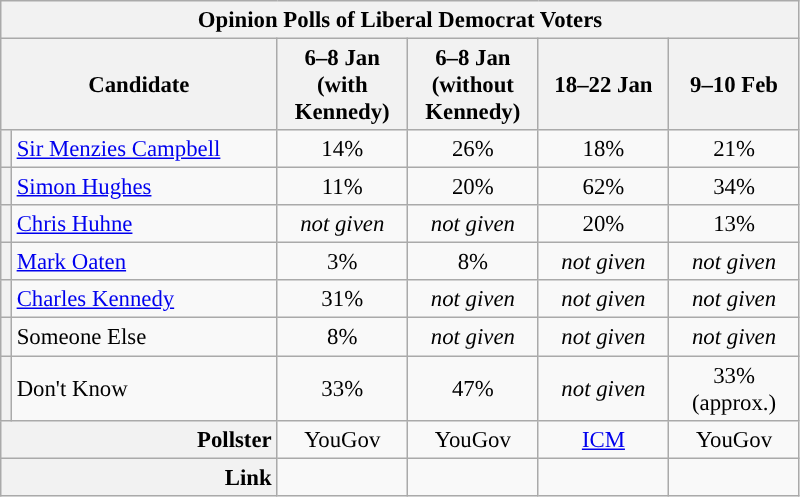<table class=wikitable style="font-size:95%;">
<tr>
<th colspan="6">Opinion Polls of Liberal Democrat Voters</th>
</tr>
<tr>
<th colspan="2" style="width: 170px">Candidate</th>
<th style="width: 80px">6–8 Jan (with Kennedy)</th>
<th style="width: 80px">6–8 Jan (without Kennedy)</th>
<th style="width: 80px">18–22 Jan</th>
<th style="width: 80px">9–10 Feb</th>
</tr>
<tr>
<th style="background-color: "></th>
<td style="width: 170px"><a href='#'>Sir Menzies Campbell</a></td>
<td style="text-align:center;">14%</td>
<td style="text-align:center;">26%</td>
<td style="text-align:center;">18%</td>
<td style="text-align:center;">21%</td>
</tr>
<tr>
<th style="background-color: "></th>
<td style="width: 170px"><a href='#'>Simon Hughes</a></td>
<td style="text-align:center;">11%</td>
<td style="text-align:center;">20%</td>
<td style="text-align:center;">62%</td>
<td style="text-align:center;">34%</td>
</tr>
<tr>
<th style="background-color: "></th>
<td style="width: 170px"><a href='#'>Chris Huhne</a></td>
<td style="text-align:center;"><em>not given</em></td>
<td style="text-align:center;"><em>not given</em></td>
<td style="text-align:center;">20%</td>
<td style="text-align:center;">13%</td>
</tr>
<tr>
<th style="background-color: "></th>
<td style="width: 170px"><a href='#'>Mark Oaten</a></td>
<td style="text-align:center;">3%</td>
<td style="text-align:center;">8%</td>
<td style="text-align:center;"><em>not given</em></td>
<td style="text-align:center;"><em>not given</em></td>
</tr>
<tr>
<th style="background-color: "></th>
<td style="width: 170px"><a href='#'>Charles Kennedy</a></td>
<td style="text-align:center;">31%</td>
<td style="text-align:center;"><em>not given</em></td>
<td style="text-align:center;"><em>not given</em></td>
<td style="text-align:center;"><em>not given</em></td>
</tr>
<tr>
<th style="background-color: "></th>
<td style="width: 170px">Someone Else</td>
<td style="text-align:center;">8%</td>
<td style="text-align:center;"><em>not given</em></td>
<td style="text-align:center;"><em>not given</em></td>
<td style="text-align:center;"><em>not given</em></td>
</tr>
<tr>
<th style="background-color: "></th>
<td style="width: 170px">Don't Know</td>
<td style="text-align:center;">33%</td>
<td style="text-align:center;">47%</td>
<td style="text-align:center;"><em>not given</em></td>
<td style="text-align:center;">33% (approx.)</td>
</tr>
<tr>
<th colspan="2" style="text-align:right;">Pollster</th>
<td style="text-align:center;">YouGov</td>
<td style="text-align:center;">YouGov</td>
<td style="text-align:center;"><a href='#'>ICM</a></td>
<td style="text-align:center;">YouGov</td>
</tr>
<tr>
<th colspan="2" style="text-align:right;">Link</th>
<td style="text-align:center;"></td>
<td style="text-align:center;"></td>
<td style="text-align:center;"></td>
<td style="text-align:center;"></td>
</tr>
</table>
